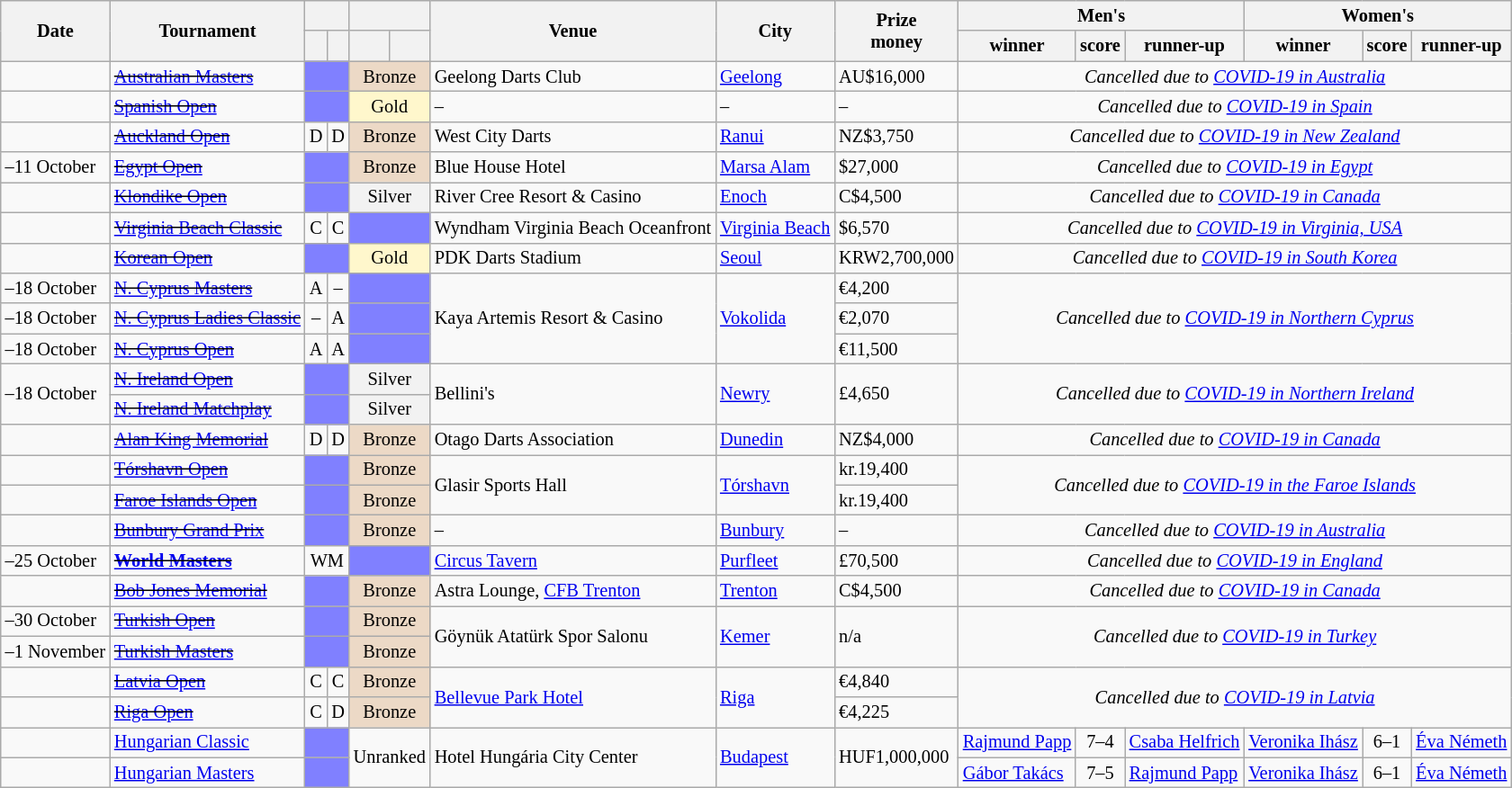<table class="wikitable sortable" style="font-size: 85%">
<tr>
<th rowspan="2">Date</th>
<th rowspan="2">Tournament</th>
<th colspan="2"></th>
<th colspan="2"></th>
<th rowspan="2">Venue</th>
<th rowspan="2">City</th>
<th rowspan="2" class=unsortable>Prize<br>money</th>
<th colspan="3">Men's</th>
<th colspan="3">Women's</th>
</tr>
<tr>
<th></th>
<th></th>
<th></th>
<th></th>
<th>winner</th>
<th>score</th>
<th>runner-up</th>
<th>winner</th>
<th>score</th>
<th>runner-up</th>
</tr>
<tr>
<td></td>
<td><s><a href='#'>Australian Masters</a></s></td>
<td colspan=2 style="background:#8080ff"></td>
<td colspan=2 bgcolor="ecd9c6" align="center">Bronze</td>
<td>Geelong Darts Club</td>
<td> <a href='#'>Geelong</a></td>
<td>AU$16,000</td>
<td colspan=6 align=center><em>Cancelled due to <a href='#'>COVID-19 in Australia</a></em></td>
</tr>
<tr>
<td></td>
<td><s><a href='#'>Spanish Open</a></s></td>
<td colspan=2 style="background:#8080ff"></td>
<td colspan=2 bgcolor="fff7cc" align="center">Gold</td>
<td>–</td>
<td> –</td>
<td>–</td>
<td colspan=6 align=center><em>Cancelled due to <a href='#'>COVID-19 in Spain</a></em></td>
</tr>
<tr>
<td></td>
<td><s><a href='#'>Auckland Open</a></s></td>
<td align="center">D</td>
<td align="center">D</td>
<td colspan=2 bgcolor="ecd9c6" align="center">Bronze</td>
<td>West City Darts </td>
<td> <a href='#'>Ranui</a></td>
<td>NZ$3,750</td>
<td colspan=6 align=center><em>Cancelled due to <a href='#'>COVID-19 in New Zealand</a></em></td>
</tr>
<tr>
<td>–11 October</td>
<td><s><a href='#'>Egypt Open</a></s></td>
<td colspan=2 style="background:#8080ff"></td>
<td colspan=2 bgcolor="ecd9c6" align="center">Bronze</td>
<td>Blue House Hotel</td>
<td> <a href='#'>Marsa Alam</a></td>
<td>$27,000</td>
<td colspan=6 align=center><em>Cancelled due to <a href='#'>COVID-19 in Egypt</a></em></td>
</tr>
<tr>
<td></td>
<td><s><a href='#'>Klondike Open</a></s></td>
<td colspan=2 style="background:#8080ff"></td>
<td colspan=2 bgcolor="f2f2f2" align="center">Silver</td>
<td>River Cree Resort & Casino</td>
<td> <a href='#'>Enoch</a></td>
<td>C$4,500</td>
<td colspan=6 align=center><em>Cancelled due to <a href='#'>COVID-19 in Canada</a></em></td>
</tr>
<tr>
<td></td>
<td><s><a href='#'>Virginia Beach Classic</a></s></td>
<td align="center">C</td>
<td align="center">C</td>
<td colspan=2 style="background:#8080ff"></td>
<td>Wyndham Virginia Beach Oceanfront</td>
<td> <a href='#'>Virginia Beach</a></td>
<td>$6,570</td>
<td colspan=6 align=center><em>Cancelled due to <a href='#'>COVID-19 in Virginia, USA</a></em></td>
</tr>
<tr>
<td></td>
<td><s><a href='#'>Korean Open</a></s></td>
<td colspan=2 style="background:#8080ff"></td>
<td colspan=2 bgcolor="fff7cc" align="center">Gold</td>
<td>PDK Darts Stadium</td>
<td> <a href='#'>Seoul</a></td>
<td>KRW2,700,000</td>
<td colspan=6 align=center><em>Cancelled due to <a href='#'>COVID-19 in South Korea</a></em></td>
</tr>
<tr>
<td>–18 October</td>
<td><s><a href='#'>N. Cyprus Masters</a></s></td>
<td align="center">A</td>
<td align="center">–</td>
<td colspan=2 style="background:#8080ff"></td>
<td rowspan=3>Kaya Artemis Resort & Casino</td>
<td rowspan=3> <a href='#'>Vokolida</a></td>
<td>€4,200</td>
<td rowspan=3 colspan=6 align=center><em>Cancelled due to <a href='#'>COVID-19 in Northern Cyprus</a></em></td>
</tr>
<tr>
<td>–18 October</td>
<td><s><a href='#'>N. Cyprus Ladies Classic</a></s></td>
<td align="center">–</td>
<td align="center">A</td>
<td colspan=2 style="background:#8080ff"></td>
<td>€2,070</td>
</tr>
<tr>
<td>–18 October</td>
<td><s><a href='#'>N. Cyprus Open</a></s></td>
<td align="center">A</td>
<td align="center">A</td>
<td colspan=2 style="background:#8080ff"></td>
<td>€11,500</td>
</tr>
<tr>
<td rowspan=2>–18 October</td>
<td><s><a href='#'>N. Ireland Open</a></s></td>
<td colspan=2 style="background:#8080ff"></td>
<td colspan=2 bgcolor="f2f2f2" align="center">Silver</td>
<td rowspan=2>Bellini's</td>
<td rowspan=2> <a href='#'>Newry</a></td>
<td rowspan=2>£4,650</td>
<td rowspan=2 colspan=6 align=center><em>Cancelled due to <a href='#'>COVID-19 in Northern Ireland</a></em></td>
</tr>
<tr>
<td><s><a href='#'>N. Ireland Matchplay</a></s></td>
<td colspan=2 style="background:#8080ff"></td>
<td colspan=2 bgcolor="f2f2f2" align="center">Silver</td>
</tr>
<tr>
<td></td>
<td><s><a href='#'>Alan King Memorial</a></s></td>
<td align="center">D</td>
<td align="center">D</td>
<td colspan=2 bgcolor="ecd9c6" align="center">Bronze</td>
<td>Otago Darts Association</td>
<td> <a href='#'>Dunedin</a></td>
<td>NZ$4,000</td>
<td colspan=6 align=center><em>Cancelled due to <a href='#'>COVID-19 in Canada</a></em></td>
</tr>
<tr>
<td></td>
<td><s><a href='#'>Tórshavn Open</a></s></td>
<td colspan=2 style="background:#8080ff"></td>
<td colspan=2 bgcolor="ecd9c6" align="center">Bronze</td>
<td rowspan=2>Glasir Sports Hall</td>
<td rowspan=2> <a href='#'>Tórshavn</a></td>
<td>kr.19,400</td>
<td rowspan=2 colspan=6 align=center><em>Cancelled due to <a href='#'>COVID-19 in the Faroe Islands</a></em></td>
</tr>
<tr>
<td></td>
<td><s><a href='#'>Faroe Islands Open</a></s></td>
<td colspan=2 style="background:#8080ff"></td>
<td colspan=2 bgcolor="ecd9c6" align="center">Bronze</td>
<td>kr.19,400</td>
</tr>
<tr>
<td></td>
<td><s><a href='#'>Bunbury Grand Prix</a></s></td>
<td colspan=2 style="background:#8080ff"></td>
<td colspan=2 bgcolor="ecd9c6" align="center">Bronze</td>
<td>–</td>
<td> <a href='#'>Bunbury</a></td>
<td>–</td>
<td colspan=6 align=center><em>Cancelled due to <a href='#'>COVID-19 in Australia</a></em></td>
</tr>
<tr>
<td>–25 October</td>
<td><s><strong><a href='#'>World Masters</a></strong></s></td>
<td colspan=2 align="center">WM</td>
<td colspan=2 style="background:#8080ff"></td>
<td><a href='#'>Circus Tavern</a></td>
<td> <a href='#'>Purfleet</a></td>
<td>£70,500</td>
<td colspan=6 align=center><em>Cancelled due to <a href='#'>COVID-19 in England</a></em></td>
</tr>
<tr>
<td></td>
<td><s><a href='#'>Bob Jones Memorial</a></s></td>
<td colspan=2 style="background:#8080ff"></td>
<td colspan=2 bgcolor="ecd9c6" align="center">Bronze</td>
<td>Astra Lounge, <a href='#'>CFB Trenton</a></td>
<td> <a href='#'>Trenton</a></td>
<td>C$4,500</td>
<td colspan=6 align=center><em>Cancelled due to <a href='#'>COVID-19 in Canada</a></em></td>
</tr>
<tr>
<td>–30 October</td>
<td><s><a href='#'>Turkish Open</a></s></td>
<td colspan=2 style="background:#8080ff"></td>
<td colspan=2 bgcolor="ecd9c6" align="center">Bronze</td>
<td rowspan=2>Göynük Atatürk Spor Salonu</td>
<td rowspan=2> <a href='#'>Kemer</a></td>
<td rowspan=2>n/a</td>
<td rowspan=2 colspan=6 align=center><em>Cancelled due to <a href='#'>COVID-19 in Turkey</a></em></td>
</tr>
<tr>
<td>–1 November</td>
<td><s><a href='#'>Turkish Masters</a></s></td>
<td colspan=2 style="background:#8080ff"></td>
<td colspan=2 bgcolor="ecd9c6" align="center">Bronze</td>
</tr>
<tr>
<td></td>
<td><s><a href='#'>Latvia Open</a></s></td>
<td align="center">C</td>
<td align="center">C</td>
<td colspan=2 bgcolor="ecd9c6" align="center">Bronze</td>
<td rowspan=2><a href='#'>Bellevue Park Hotel</a></td>
<td rowspan=2> <a href='#'>Riga</a></td>
<td>€4,840</td>
<td rowspan=2 colspan=6 align=center><em>Cancelled due to <a href='#'>COVID-19 in Latvia</a></em></td>
</tr>
<tr>
<td></td>
<td><s><a href='#'>Riga Open</a></s></td>
<td align="center">C</td>
<td align="center">D</td>
<td colspan=2 bgcolor="ecd9c6" align="center">Bronze</td>
<td>€4,225</td>
</tr>
<tr>
<td></td>
<td><a href='#'>Hungarian Classic</a></td>
<td colspan=2 style="background:#8080ff"></td>
<td colspan=2 rowspan=2 align="center">Unranked</td>
<td rowspan=2>Hotel Hungária City Center</td>
<td rowspan=2> <a href='#'>Budapest</a></td>
<td rowspan=2>HUF1,000,000</td>
<td> <a href='#'>Rajmund Papp</a></td>
<td align="center">7–4</td>
<td> <a href='#'>Csaba Helfrich</a></td>
<td> <a href='#'>Veronika Ihász</a></td>
<td align="center">6–1</td>
<td> <a href='#'>Éva Németh</a></td>
</tr>
<tr>
<td></td>
<td><a href='#'>Hungarian Masters</a></td>
<td colspan=2 style="background:#8080ff"></td>
<td> <a href='#'>Gábor Takács</a></td>
<td align="center">7–5</td>
<td> <a href='#'>Rajmund Papp</a></td>
<td> <a href='#'>Veronika Ihász</a></td>
<td align="center">6–1</td>
<td> <a href='#'>Éva Németh</a></td>
</tr>
</table>
